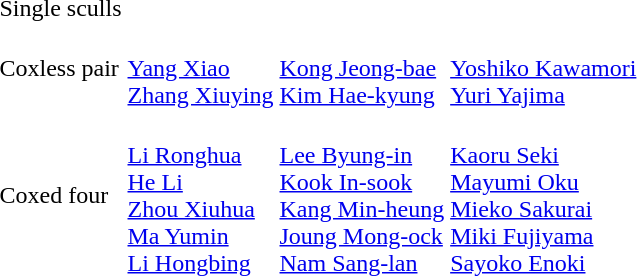<table>
<tr>
<td>Single sculls</td>
<td></td>
<td></td>
<td></td>
</tr>
<tr>
<td>Coxless pair</td>
<td><br><a href='#'>Yang Xiao</a><br><a href='#'>Zhang Xiuying</a></td>
<td><br><a href='#'>Kong Jeong-bae</a><br><a href='#'>Kim Hae-kyung</a></td>
<td><br><a href='#'>Yoshiko Kawamori</a><br><a href='#'>Yuri Yajima</a></td>
</tr>
<tr>
<td>Coxed four</td>
<td><br><a href='#'>Li Ronghua</a><br><a href='#'>He Li</a><br><a href='#'>Zhou Xiuhua</a><br><a href='#'>Ma Yumin</a><br><a href='#'>Li Hongbing</a></td>
<td><br><a href='#'>Lee Byung-in</a><br><a href='#'>Kook In-sook</a><br><a href='#'>Kang Min-heung</a><br><a href='#'>Joung Mong-ock</a><br><a href='#'>Nam Sang-lan</a></td>
<td><br><a href='#'>Kaoru Seki</a><br><a href='#'>Mayumi Oku</a><br><a href='#'>Mieko Sakurai</a><br><a href='#'>Miki Fujiyama</a><br><a href='#'>Sayoko Enoki</a></td>
</tr>
</table>
